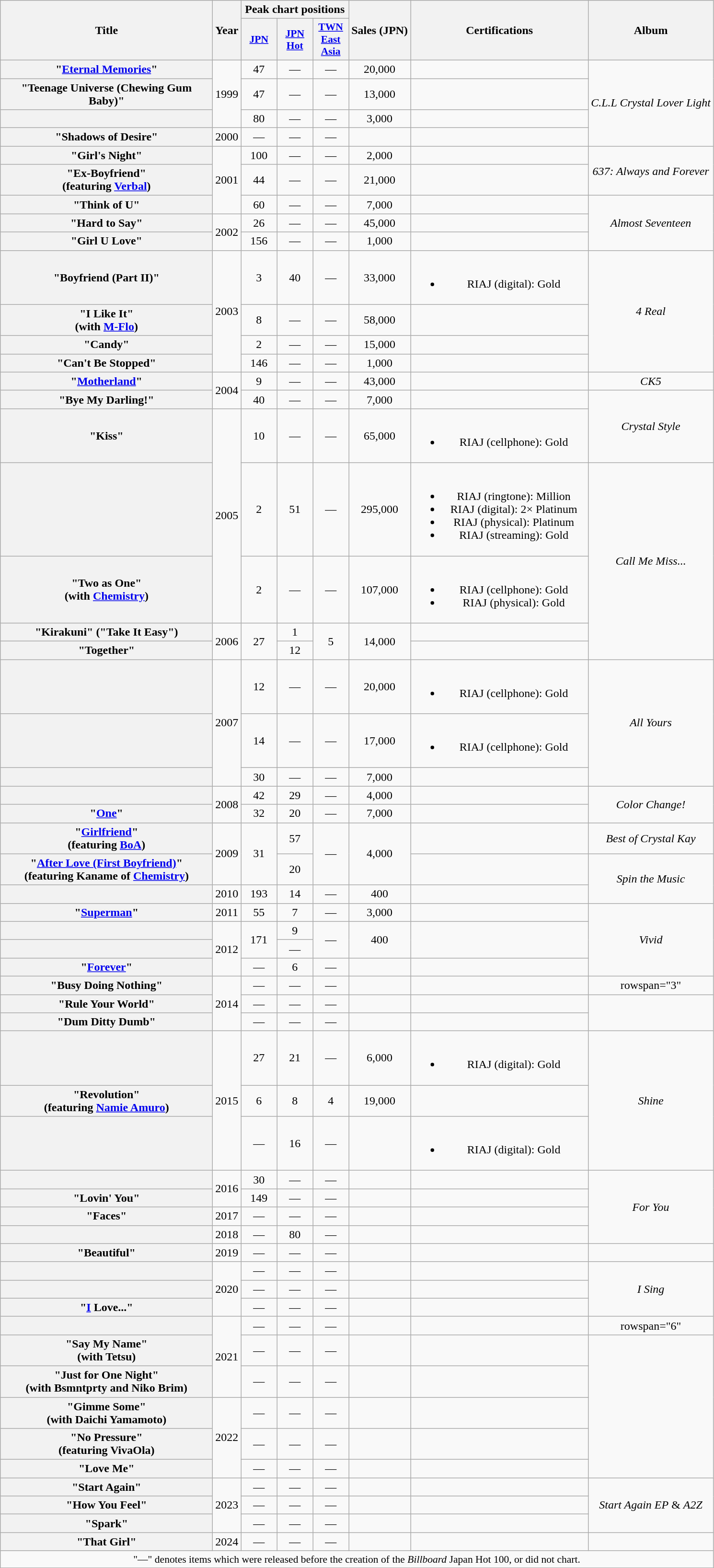<table class="wikitable plainrowheaders" style="text-align:center;">
<tr>
<th scope="col" rowspan="2" style="width:18em;">Title</th>
<th scope="col" rowspan="2">Year</th>
<th scope="col" colspan="3">Peak chart positions</th>
<th scope="col" rowspan="2">Sales (JPN)</th>
<th scope="col" rowspan="2" style="width:15em;">Certifications</th>
<th scope="col" rowspan="2">Album</th>
</tr>
<tr>
<th scope="col" style="width:3em;font-size:90%;"><a href='#'>JPN</a><br></th>
<th scope="col" style="width:3em;font-size:90%;"><a href='#'>JPN Hot</a><br></th>
<th scope="col" style="width:3em;font-size:90%;"><a href='#'>TWN East Asia</a><br></th>
</tr>
<tr>
<th scope="row">"<a href='#'>Eternal Memories</a>"</th>
<td rowspan="3">1999</td>
<td>47</td>
<td>—</td>
<td>—</td>
<td>20,000</td>
<td></td>
<td rowspan="4"><em>C.L.L Crystal Lover Light</em></td>
</tr>
<tr>
<th scope="row">"Teenage Universe (Chewing Gum Baby)"</th>
<td>47</td>
<td>—</td>
<td>—</td>
<td>13,000</td>
<td></td>
</tr>
<tr>
<th scope="row"></th>
<td>80</td>
<td>—</td>
<td>—</td>
<td>3,000</td>
<td></td>
</tr>
<tr>
<th scope="row">"Shadows of Desire"</th>
<td>2000</td>
<td>—</td>
<td>—</td>
<td>—</td>
<td></td>
<td></td>
</tr>
<tr>
<th scope="row">"Girl's Night"</th>
<td rowspan="3">2001</td>
<td>100</td>
<td>—</td>
<td>—</td>
<td>2,000</td>
<td></td>
<td rowspan="2"><em>637: Always and Forever</em></td>
</tr>
<tr>
<th scope="row">"Ex-Boyfriend"<br><span>(featuring <a href='#'>Verbal</a>)</span></th>
<td>44</td>
<td>—</td>
<td>—</td>
<td>21,000</td>
<td></td>
</tr>
<tr>
<th scope="row">"Think of U"</th>
<td>60</td>
<td>—</td>
<td>—</td>
<td>7,000</td>
<td></td>
<td rowspan="3"><em>Almost Seventeen</em></td>
</tr>
<tr>
<th scope="row">"Hard to Say"</th>
<td rowspan="2">2002</td>
<td>26</td>
<td>—</td>
<td>—</td>
<td>45,000</td>
<td></td>
</tr>
<tr>
<th scope="row">"Girl U Love"</th>
<td>156</td>
<td>—</td>
<td>—</td>
<td>1,000</td>
<td></td>
</tr>
<tr>
<th scope="row">"Boyfriend (Part II)"</th>
<td rowspan="4">2003</td>
<td>3</td>
<td>40</td>
<td>—</td>
<td>33,000</td>
<td><br><ul><li>RIAJ (digital): Gold</li></ul></td>
<td rowspan="4"><em>4 Real</em></td>
</tr>
<tr>
<th scope="row">"I Like It"<br><span>(with <a href='#'>M-Flo</a>)</span></th>
<td>8</td>
<td>—</td>
<td>—</td>
<td>58,000</td>
<td></td>
</tr>
<tr>
<th scope="row">"Candy"</th>
<td>2</td>
<td>—</td>
<td>—</td>
<td>15,000</td>
<td></td>
</tr>
<tr>
<th scope="row">"Can't Be Stopped"</th>
<td>146</td>
<td>—</td>
<td>—</td>
<td>1,000</td>
<td></td>
</tr>
<tr>
<th scope="row">"<a href='#'>Motherland</a>"</th>
<td rowspan="2">2004</td>
<td>9</td>
<td>—</td>
<td>—</td>
<td>43,000</td>
<td></td>
<td rowspan="1"><em>CK5</em></td>
</tr>
<tr>
<th scope="row">"Bye My Darling!"</th>
<td>40</td>
<td>—</td>
<td>—</td>
<td>7,000</td>
<td></td>
<td rowspan="2"><em>Crystal Style</em></td>
</tr>
<tr>
<th scope="row">"Kiss"</th>
<td rowspan="3">2005</td>
<td>10</td>
<td>—</td>
<td>—</td>
<td>65,000</td>
<td><br><ul><li>RIAJ <span>(cellphone)</span>: Gold</li></ul></td>
</tr>
<tr>
<th scope="row"></th>
<td>2</td>
<td>51</td>
<td>—</td>
<td>295,000</td>
<td><br><ul><li>RIAJ <span>(ringtone)</span>: Million</li><li>RIAJ <span>(digital)</span>: 2× Platinum</li><li>RIAJ <span>(physical)</span>: Platinum</li><li>RIAJ <span>(streaming)</span>: Gold</li></ul></td>
<td rowspan="4"><em>Call Me Miss...</em></td>
</tr>
<tr>
<th scope="row">"Two as One"<br><span>(with <a href='#'>Chemistry</a>)</span></th>
<td>2</td>
<td>—</td>
<td>—</td>
<td>107,000</td>
<td><br><ul><li>RIAJ <span>(cellphone)</span>: Gold</li><li>RIAJ <span>(physical)</span>: Gold</li></ul></td>
</tr>
<tr>
<th scope="row">"Kirakuni" ("Take It Easy")</th>
<td rowspan="2">2006</td>
<td rowspan="2">27</td>
<td>1</td>
<td rowspan="2">5</td>
<td rowspan="2">14,000</td>
<td></td>
</tr>
<tr>
<th scope="row">"Together"</th>
<td>12</td>
</tr>
<tr>
<th scope="row"></th>
<td rowspan="3">2007</td>
<td>12</td>
<td>—</td>
<td>—</td>
<td>20,000</td>
<td><br><ul><li>RIAJ <span>(cellphone)</span>: Gold</li></ul></td>
<td rowspan="3"><em>All Yours</em></td>
</tr>
<tr>
<th scope="row"></th>
<td>14</td>
<td>—</td>
<td>—</td>
<td>17,000</td>
<td><br><ul><li>RIAJ <span>(cellphone)</span>: Gold</li></ul></td>
</tr>
<tr>
<th scope="row"></th>
<td>30</td>
<td>—</td>
<td>—</td>
<td>7,000</td>
<td></td>
</tr>
<tr>
<th scope="row"></th>
<td rowspan="2">2008</td>
<td>42</td>
<td>29</td>
<td>—</td>
<td>4,000</td>
<td></td>
<td rowspan="2"><em>Color Change!</em></td>
</tr>
<tr>
<th scope="row">"<a href='#'>One</a>"</th>
<td>32</td>
<td>20</td>
<td>—</td>
<td>7,000</td>
<td></td>
</tr>
<tr>
<th scope="row">"<a href='#'>Girlfriend</a>"<br><span>(featuring <a href='#'>BoA</a>)</span> </th>
<td rowspan="2">2009</td>
<td rowspan="2">31</td>
<td>57</td>
<td rowspan="2">—</td>
<td rowspan="2">4,000</td>
<td></td>
<td><em>Best of Crystal Kay</em></td>
</tr>
<tr>
<th scope="row">"<a href='#'>After Love (First Boyfriend)</a>"<br><span>(featuring Kaname of <a href='#'>Chemistry</a>)</span></th>
<td>20</td>
<td></td>
<td rowspan="2"><em>Spin the Music</em></td>
</tr>
<tr>
<th scope="row"></th>
<td>2010</td>
<td>193</td>
<td>14</td>
<td>—</td>
<td>400</td>
<td></td>
</tr>
<tr>
<th scope="row">"<a href='#'>Superman</a>"</th>
<td>2011</td>
<td>55</td>
<td>7</td>
<td>—</td>
<td>3,000</td>
<td></td>
<td rowspan="4"><em>Vivid</em></td>
</tr>
<tr>
<th scope="row"></th>
<td rowspan="3">2012</td>
<td rowspan="2">171</td>
<td>9</td>
<td rowspan="2">—</td>
<td rowspan="2">400</td>
</tr>
<tr>
<th scope="row"></th>
<td>—</td>
</tr>
<tr>
<th scope="row">"<a href='#'>Forever</a>"</th>
<td>—</td>
<td>6</td>
<td>—</td>
<td></td>
<td></td>
</tr>
<tr>
<th scope="row">"Busy Doing Nothing"</th>
<td rowspan="3">2014</td>
<td>—</td>
<td>—</td>
<td>—</td>
<td></td>
<td></td>
<td>rowspan="3" </td>
</tr>
<tr>
<th scope="row">"Rule Your World"</th>
<td>—</td>
<td>—</td>
<td>—</td>
<td></td>
<td></td>
</tr>
<tr>
<th scope="row">"Dum Ditty Dumb"</th>
<td>—</td>
<td>—</td>
<td>—</td>
<td></td>
<td></td>
</tr>
<tr>
<th scope="row"></th>
<td rowspan="3">2015</td>
<td>27</td>
<td>21</td>
<td>—</td>
<td>6,000</td>
<td><br><ul><li>RIAJ <span>(digital)</span>: Gold</li></ul></td>
<td rowspan="3"><em>Shine</em></td>
</tr>
<tr>
<th scope="row">"Revolution"<br><span>(featuring <a href='#'>Namie Amuro</a>)</span></th>
<td>6</td>
<td>8</td>
<td>4</td>
<td>19,000</td>
<td></td>
</tr>
<tr>
<th scope="row"></th>
<td>—</td>
<td>16</td>
<td>—</td>
<td></td>
<td><br><ul><li>RIAJ <span>(digital)</span>: Gold</li></ul></td>
</tr>
<tr>
<th scope="row"></th>
<td rowspan="2">2016</td>
<td>30</td>
<td>—</td>
<td>—</td>
<td></td>
<td></td>
<td rowspan="4"><em>For You</em></td>
</tr>
<tr>
<th scope="row">"Lovin' You"</th>
<td>149</td>
<td>—</td>
<td>—</td>
<td></td>
<td></td>
</tr>
<tr>
<th scope="row">"Faces"</th>
<td rowspan="1">2017</td>
<td>—</td>
<td>—</td>
<td>—</td>
<td></td>
<td></td>
</tr>
<tr>
<th scope="row"></th>
<td rowspan="1">2018</td>
<td>—</td>
<td>80</td>
<td>—</td>
<td></td>
<td></td>
</tr>
<tr>
<th scope="row">"Beautiful"</th>
<td rowspan="1">2019</td>
<td>—</td>
<td>—</td>
<td>—</td>
<td></td>
<td></td>
<td></td>
</tr>
<tr>
<th scope="row"></th>
<td rowspan="3">2020</td>
<td>—</td>
<td>—</td>
<td>—</td>
<td></td>
<td></td>
<td rowspan="3"><em>I Sing</em></td>
</tr>
<tr>
<th scope="row"></th>
<td>—</td>
<td>—</td>
<td>—</td>
<td></td>
<td></td>
</tr>
<tr>
<th scope="row">"<a href='#'>I</a> Love..."</th>
<td>—</td>
<td>—</td>
<td>—</td>
<td></td>
<td></td>
</tr>
<tr>
<th scope="row"></th>
<td rowspan="3">2021</td>
<td>—</td>
<td>—</td>
<td>—</td>
<td></td>
<td></td>
<td>rowspan="6" </td>
</tr>
<tr>
<th scope="row">"Say My Name"<br><span>(with Tetsu)</span></th>
<td>—</td>
<td>—</td>
<td>—</td>
<td></td>
<td></td>
</tr>
<tr>
<th scope="row">"Just for One Night"<br><span>(with Bsmntprty and Niko Brim)</span></th>
<td>—</td>
<td>—</td>
<td>—</td>
<td></td>
<td></td>
</tr>
<tr>
<th scope="row">"Gimme Some"<br><span>(with Daichi Yamamoto)</span></th>
<td rowspan="3">2022</td>
<td>—</td>
<td>—</td>
<td>—</td>
<td></td>
<td></td>
</tr>
<tr>
<th scope="row">"No Pressure"<br><span>(featuring VivaOla)</span></th>
<td>—</td>
<td>—</td>
<td>—</td>
<td></td>
<td></td>
</tr>
<tr>
<th scope="row">"Love Me"</th>
<td>—</td>
<td>—</td>
<td>—</td>
<td></td>
<td></td>
</tr>
<tr>
<th scope="row">"Start Again"</th>
<td rowspan="3">2023</td>
<td>—</td>
<td>—</td>
<td>—</td>
<td></td>
<td rowspan="1"></td>
<td rowspan="3"><em>Start Again EP</em> & <em>A2Z</em></td>
</tr>
<tr>
<th scope="row">"How You Feel"</th>
<td>—</td>
<td>—</td>
<td>—</td>
<td></td>
<td></td>
</tr>
<tr>
<th scope="row">"Spark"</th>
<td>—</td>
<td>—</td>
<td>—</td>
<td></td>
<td></td>
</tr>
<tr>
<th scope="row">"That Girl"</th>
<td rowspan="1">2024</td>
<td>—</td>
<td>—</td>
<td>—</td>
<td></td>
<td rowspan="1"></td>
<td></td>
</tr>
<tr>
<td colspan="12" align="center" style="font-size:90%;">"—" denotes items which were released before the creation of the <em>Billboard</em> Japan Hot 100, or did not chart.</td>
</tr>
</table>
